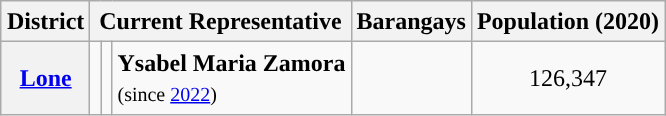<table class="wikitable sortable" style="margin: 1em auto; font-size:100%; line-height:20px; text-align:center">
<tr>
<th>District</th>
<th colspan="3">Current Representative</th>
<th>Barangays</th>
<th>Population (2020)</th>
</tr>
<tr>
<th><a href='#'>Lone</a></th>
<td style="background:"></td>
<td></td>
<td style="text-align:left;"><strong>Ysabel Maria Zamora</strong><br><small>(since <a href='#'>2022</a>)</small></td>
<td></td>
<td>126,347</td>
</tr>
</table>
